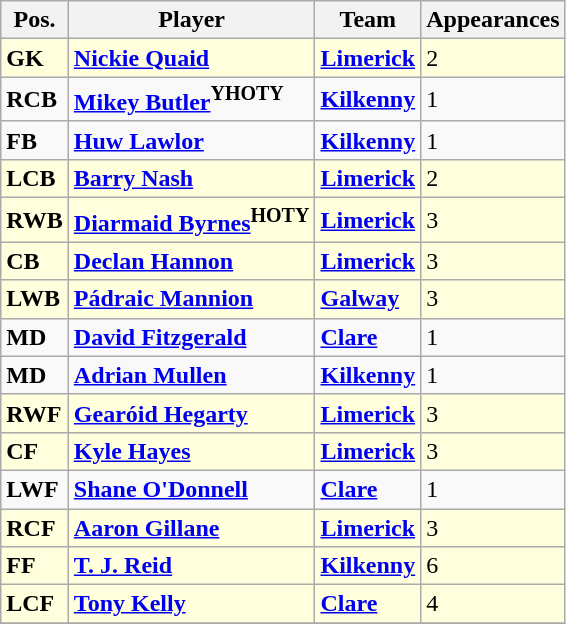<table class="wikitable">
<tr>
<th>Pos.</th>
<th>Player</th>
<th>Team</th>
<th>Appearances</th>
</tr>
<tr bgcolor=#FFFFDD>
<td><strong>GK</strong></td>
<td> <strong><a href='#'>Nickie Quaid</a></strong></td>
<td><strong><a href='#'>Limerick</a></strong></td>
<td>2</td>
</tr>
<tr>
<td><strong>RCB</strong></td>
<td> <strong><a href='#'>Mikey Butler</a><sup>YHOTY</sup></strong></td>
<td><strong><a href='#'>Kilkenny</a></strong></td>
<td>1</td>
</tr>
<tr>
<td><strong>FB</strong></td>
<td> <strong><a href='#'>Huw Lawlor</a></strong></td>
<td><strong><a href='#'>Kilkenny</a></strong></td>
<td>1</td>
</tr>
<tr bgcolor=#FFFFDD>
<td><strong>LCB</strong></td>
<td> <strong><a href='#'>Barry Nash</a></strong></td>
<td><strong><a href='#'>Limerick</a></strong></td>
<td>2</td>
</tr>
<tr bgcolor=#FFFFDD>
<td><strong>RWB</strong></td>
<td> <strong><a href='#'>Diarmaid Byrnes</a><sup>HOTY</sup></strong></td>
<td><strong><a href='#'>Limerick</a></strong></td>
<td>3</td>
</tr>
<tr bgcolor=#FFFFDD>
<td><strong>CB</strong></td>
<td> <strong><a href='#'>Declan Hannon</a></strong></td>
<td><strong><a href='#'>Limerick</a></strong></td>
<td>3</td>
</tr>
<tr bgcolor=#FFFFDD>
<td><strong>LWB</strong></td>
<td> <strong><a href='#'>Pádraic Mannion</a></strong></td>
<td><strong><a href='#'>Galway</a></strong></td>
<td>3</td>
</tr>
<tr>
<td><strong>MD</strong></td>
<td> <strong><a href='#'>David Fitzgerald</a></strong></td>
<td><strong><a href='#'>Clare</a></strong></td>
<td>1</td>
</tr>
<tr>
<td><strong>MD</strong></td>
<td> <strong><a href='#'>Adrian Mullen</a></strong></td>
<td><strong><a href='#'>Kilkenny</a></strong></td>
<td>1</td>
</tr>
<tr bgcolor=#FFFFDD>
<td><strong>RWF</strong></td>
<td> <strong><a href='#'>Gearóid Hegarty</a></strong></td>
<td><strong><a href='#'>Limerick</a></strong></td>
<td>3</td>
</tr>
<tr bgcolor=#FFFFDD>
<td><strong>CF</strong></td>
<td> <strong><a href='#'>Kyle Hayes</a></strong></td>
<td><strong><a href='#'>Limerick</a></strong></td>
<td>3</td>
</tr>
<tr>
<td><strong>LWF</strong></td>
<td> <strong><a href='#'>Shane O'Donnell</a></strong></td>
<td><strong><a href='#'>Clare</a></strong></td>
<td>1</td>
</tr>
<tr bgcolor=#FFFFDD>
<td><strong>RCF</strong></td>
<td> <strong><a href='#'>Aaron Gillane</a></strong></td>
<td><strong><a href='#'>Limerick</a></strong></td>
<td>3</td>
</tr>
<tr bgcolor=#FFFFDD>
<td><strong>FF</strong></td>
<td> <strong><a href='#'>T. J. Reid</a></strong></td>
<td><strong><a href='#'>Kilkenny</a></strong></td>
<td>6</td>
</tr>
<tr bgcolor=#FFFFDD>
<td><strong>LCF</strong></td>
<td> <strong><a href='#'>Tony Kelly</a></strong></td>
<td><strong><a href='#'>Clare</a></strong></td>
<td>4</td>
</tr>
<tr>
</tr>
</table>
